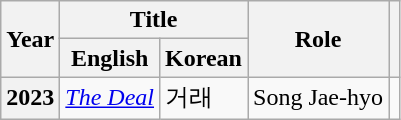<table class="wikitable sortable plainrowheaders">
<tr>
<th rowspan="2">Year</th>
<th colspan="2">Title</th>
<th rowspan="2">Role</th>
<th rowspan="2" class="unsortable"></th>
</tr>
<tr>
<th>English</th>
<th>Korean</th>
</tr>
<tr>
<th scope="row">2023</th>
<td><em><a href='#'>The Deal</a></em></td>
<td>거래</td>
<td>Song Jae-hyo</td>
<td style="text-align:center"></td>
</tr>
</table>
